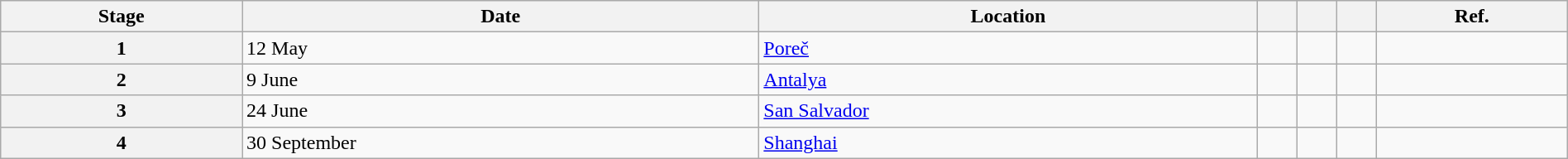<table class="wikitable" style="width:100%">
<tr>
<th>Stage</th>
<th>Date</th>
<th>Location</th>
<th></th>
<th></th>
<th></th>
<th>Ref.</th>
</tr>
<tr>
<th>1</th>
<td>12 May</td>
<td> <a href='#'>Poreč</a></td>
<td></td>
<td></td>
<td></td>
<td> </td>
</tr>
<tr>
<th>2</th>
<td>9 June</td>
<td> <a href='#'>Antalya</a></td>
<td></td>
<td></td>
<td></td>
<td> </td>
</tr>
<tr>
<th>3</th>
<td>24 June</td>
<td> <a href='#'>San Salvador</a></td>
<td></td>
<td></td>
<td></td>
<td> </td>
</tr>
<tr>
<th>4</th>
<td>30 September</td>
<td> <a href='#'>Shanghai</a></td>
<td></td>
<td></td>
<td></td>
<td> </td>
</tr>
</table>
